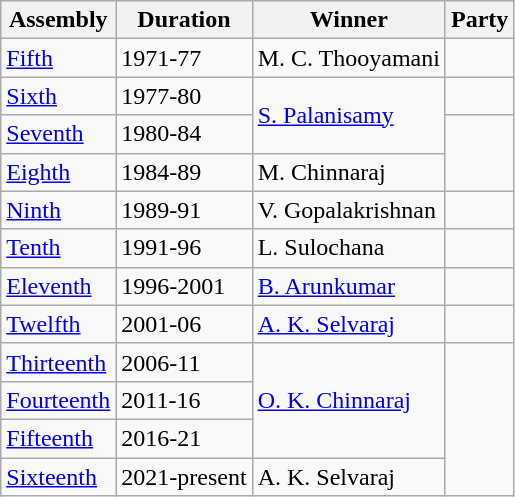<table class="wikitable">
<tr>
<th>Assembly</th>
<th>Duration</th>
<th>Winner</th>
<th colspan="2">Party</th>
</tr>
<tr>
<td><a href='#'>Fifth</a></td>
<td>1971-77</td>
<td>M. C. Thooyamani</td>
<td></td>
</tr>
<tr>
<td><a href='#'>Sixth</a></td>
<td>1977-80</td>
<td rowspan="2"><a href='#'>S. Palanisamy</a></td>
<td></td>
</tr>
<tr>
<td><a href='#'>Seventh</a></td>
<td>1980-84</td>
</tr>
<tr>
<td><a href='#'>Eighth</a></td>
<td>1984-89</td>
<td>M. Chinnaraj</td>
</tr>
<tr>
<td><a href='#'>Ninth</a></td>
<td>1989-91</td>
<td>V. Gopalakrishnan</td>
<td></td>
</tr>
<tr>
<td><a href='#'>Tenth</a></td>
<td>1991-96</td>
<td>L. Sulochana</td>
<td></td>
</tr>
<tr>
<td><a href='#'>Eleventh</a></td>
<td>1996-2001</td>
<td><a href='#'>B. Arunkumar</a></td>
<td></td>
</tr>
<tr>
<td><a href='#'>Twelfth</a></td>
<td>2001-06</td>
<td><a href='#'>A. K. Selvaraj</a></td>
<td></td>
</tr>
<tr>
<td><a href='#'>Thirteenth</a></td>
<td>2006-11</td>
<td rowspan=3><a href='#'>O. K. Chinnaraj</a></td>
</tr>
<tr>
<td><a href='#'>Fourteenth</a></td>
<td>2011-16</td>
</tr>
<tr>
<td><a href='#'>Fifteenth</a></td>
<td>2016-21</td>
</tr>
<tr>
<td><a href='#'>Sixteenth</a></td>
<td>2021-present</td>
<td>A. K. Selvaraj</td>
</tr>
</table>
